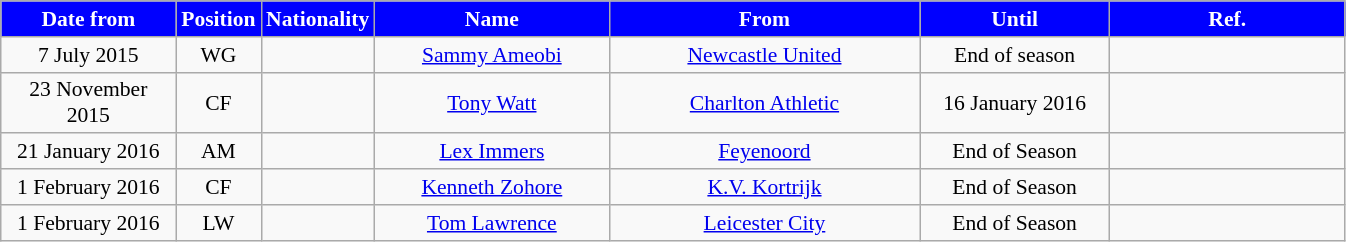<table class="wikitable"  style="text-align:center; font-size:90%; ">
<tr>
<th style="background:#0000FF; color:white; width:110px;">Date from</th>
<th style="background:#0000FF; color:white; width:50px;">Position</th>
<th style="background:#0000FF; color:white; width:50px;">Nationality</th>
<th style="background:#0000FF; color:white; width:150px;">Name</th>
<th style="background:#0000FF; color:white; width:200px;">From</th>
<th style="background:#0000FF; color:white; width:120px;">Until</th>
<th style="background:#0000FF; color:white; width:150px;">Ref.</th>
</tr>
<tr>
<td>7 July 2015</td>
<td>WG</td>
<td> </td>
<td><a href='#'>Sammy Ameobi</a></td>
<td><a href='#'>Newcastle United</a></td>
<td>End of season</td>
<td></td>
</tr>
<tr>
<td>23 November 2015</td>
<td>CF</td>
<td></td>
<td><a href='#'>Tony Watt</a></td>
<td><a href='#'>Charlton Athletic</a></td>
<td>16 January 2016</td>
<td></td>
</tr>
<tr>
<td>21 January 2016</td>
<td>AM</td>
<td></td>
<td><a href='#'>Lex Immers</a></td>
<td><a href='#'>Feyenoord</a></td>
<td>End of Season</td>
<td></td>
</tr>
<tr>
<td>1 February 2016</td>
<td>CF</td>
<td></td>
<td><a href='#'>Kenneth Zohore</a></td>
<td><a href='#'>K.V. Kortrijk</a></td>
<td>End of Season</td>
<td></td>
</tr>
<tr>
<td>1 February 2016</td>
<td>LW</td>
<td></td>
<td><a href='#'>Tom Lawrence</a></td>
<td><a href='#'>Leicester City</a></td>
<td>End of Season</td>
<td></td>
</tr>
</table>
